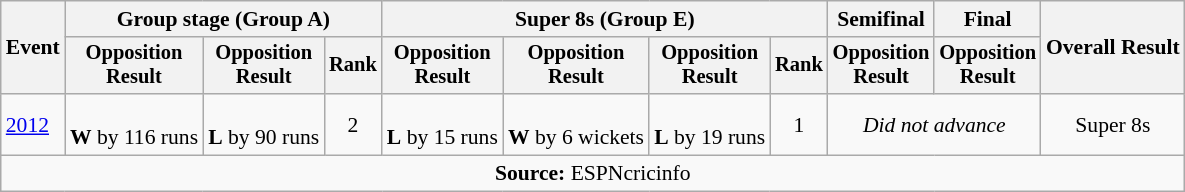<table class=wikitable style=font-size:90%;text-align:center>
<tr>
<th rowspan=2>Event</th>
<th colspan=3>Group stage (Group A)</th>
<th colspan=4>Super 8s (Group E)</th>
<th>Semifinal</th>
<th>Final</th>
<th rowspan=2>Overall Result</th>
</tr>
<tr style=font-size:95%>
<th>Opposition<br>Result</th>
<th>Opposition<br>Result</th>
<th>Rank</th>
<th>Opposition<br>Result</th>
<th>Opposition<br>Result</th>
<th>Opposition<br>Result</th>
<th>Rank</th>
<th>Opposition<br>Result</th>
<th>Opposition<br>Result</th>
</tr>
<tr>
<td align=left><a href='#'>2012</a></td>
<td><br><strong>W</strong> by 116 runs</td>
<td><br><strong>L</strong> by 90 runs</td>
<td>2</td>
<td><br><strong>L</strong> by 15 runs</td>
<td><br><strong>W</strong> by 6 wickets</td>
<td><br><strong>L</strong> by 19 runs</td>
<td>1</td>
<td colspan="2"><em>Did not advance</em></td>
<td>Super 8s</td>
</tr>
<tr>
<td colspan="11"><strong>Source:</strong> ESPNcricinfo</td>
</tr>
</table>
